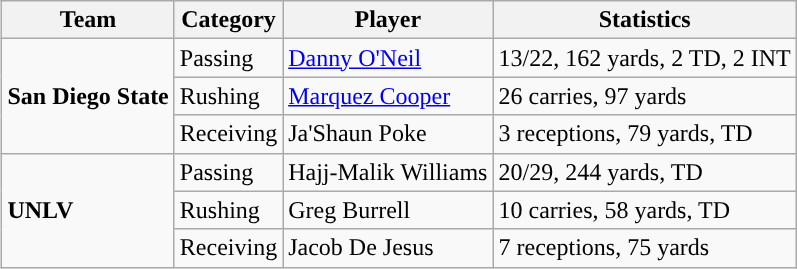<table class="wikitable" style="float: right;">
<tr>
<th>Team</th>
<th>Category</th>
<th>Player</th>
<th>Statistics</th>
</tr>
<tr>
<td rowspan=3><strong>San Diego State</strong></td>
<td>Passing</td>
<td><a href='#'>Danny O'Neil</a></td>
<td>13/22, 162 yards, 2 TD, 2 INT</td>
</tr>
<tr>
<td>Rushing</td>
<td><a href='#'>Marquez Cooper</a></td>
<td>26 carries, 97 yards</td>
</tr>
<tr>
<td>Receiving</td>
<td>Ja'Shaun Poke</td>
<td>3 receptions, 79 yards, TD</td>
</tr>
<tr>
<td rowspan=3><strong>UNLV</strong></td>
<td>Passing</td>
<td>Hajj-Malik Williams</td>
<td>20/29, 244 yards, TD</td>
</tr>
<tr>
<td>Rushing</td>
<td>Greg Burrell</td>
<td>10 carries, 58 yards, TD</td>
</tr>
<tr>
<td>Receiving</td>
<td>Jacob De Jesus</td>
<td>7 receptions, 75 yards</td>
</tr>
</table>
